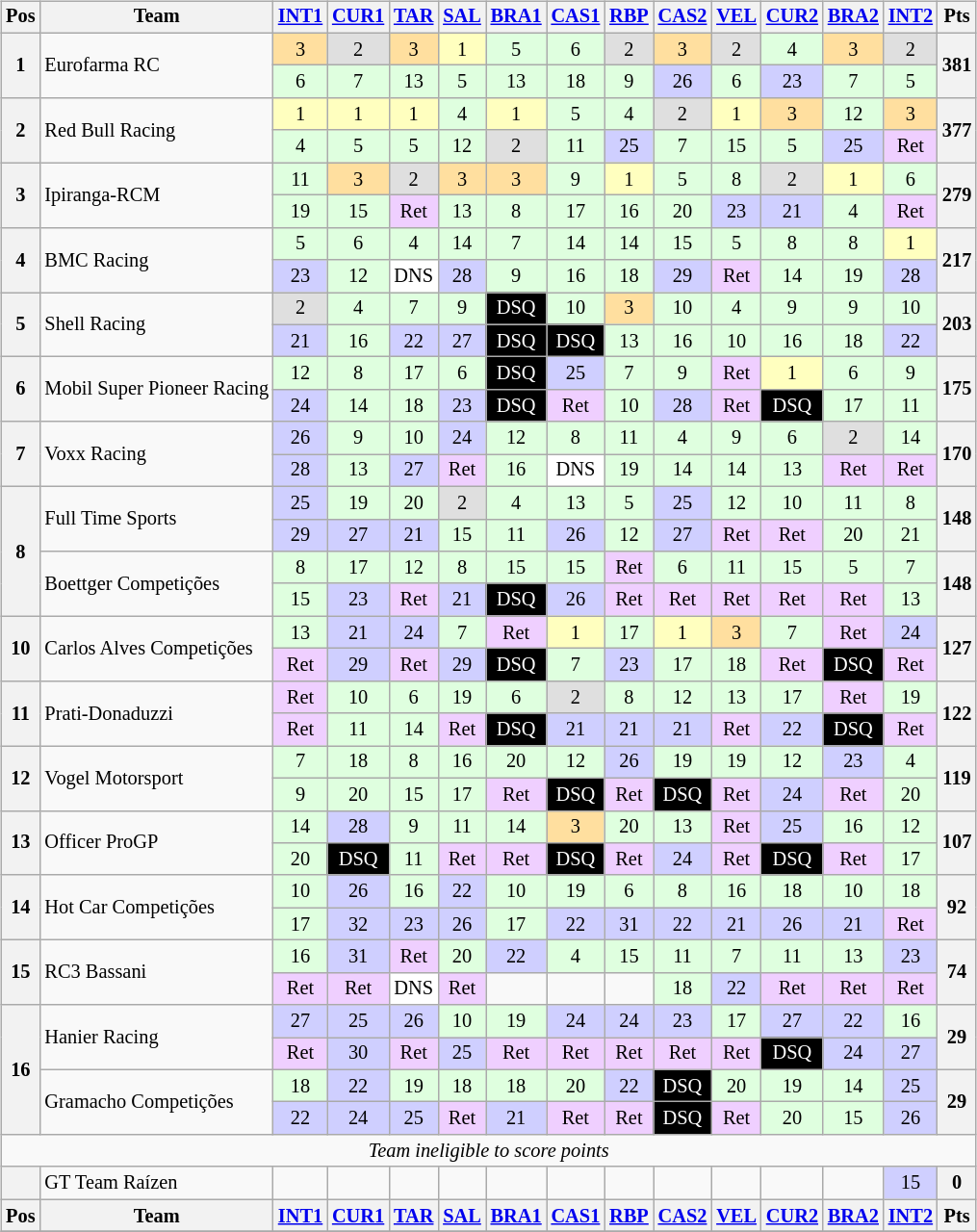<table>
<tr>
<td valign="top"><br><table class="wikitable" style="font-size: 85%; text-align: center;">
<tr valign="top">
<th valign="middle">Pos</th>
<th valign="middle">Team</th>
<th><a href='#'>INT1</a></th>
<th><a href='#'>CUR1</a></th>
<th><a href='#'>TAR</a></th>
<th><a href='#'>SAL</a></th>
<th><a href='#'>BRA1</a></th>
<th><a href='#'>CAS1</a></th>
<th><a href='#'>RBP</a></th>
<th><a href='#'>CAS2</a></th>
<th><a href='#'>VEL</a></th>
<th><a href='#'>CUR2</a></th>
<th><a href='#'>BRA2</a></th>
<th><a href='#'>INT2</a></th>
<th valign="middle">Pts</th>
</tr>
<tr>
<th rowspan=2>1</th>
<td align="left" rowspan=2>Eurofarma RC</td>
<td style="background:#FFDF9F;">3</td>
<td style="background:#DFDFDF;">2</td>
<td style="background:#FFDF9F;">3</td>
<td style="background:#FFFFBF;">1</td>
<td style="background:#DFFFDF;">5</td>
<td style="background:#DFFFDF;">6</td>
<td style="background:#DFDFDF;">2</td>
<td style="background:#FFDF9F;">3</td>
<td style="background:#DFDFDF;">2</td>
<td style="background:#DFFFDF;">4</td>
<td style="background:#FFDF9F;">3</td>
<td style="background:#DFDFDF;">2</td>
<th rowspan="2">381</th>
</tr>
<tr>
<td style="background:#DFFFDF;">6</td>
<td style="background:#DFFFDF;">7</td>
<td style="background:#DFFFDF;">13</td>
<td style="background:#DFFFDF;">5</td>
<td style="background:#DFFFDF;">13</td>
<td style="background:#DFFFDF;">18</td>
<td style="background:#DFFFDF;">9</td>
<td style="background:#cfcfff;">26</td>
<td style="background:#DFFFDF;">6</td>
<td style="background:#cfcfff;">23</td>
<td style="background:#DFFFDF;">7</td>
<td style="background:#DFFFDF;">5</td>
</tr>
<tr>
<th rowspan=2>2</th>
<td align="left" rowspan=2>Red Bull Racing</td>
<td style="background:#FFFFBF;">1</td>
<td style="background:#FFFFBF;">1</td>
<td style="background:#FFFFBF;">1</td>
<td style="background:#DFFFDF;">4</td>
<td style="background:#FFFFBF;">1</td>
<td style="background:#DFFFDF;">5</td>
<td style="background:#DFFFDF;">4</td>
<td style="background:#DFDFDF;">2</td>
<td style="background:#FFFFBF;">1</td>
<td style="background:#FFDF9F;">3</td>
<td style="background:#DFFFDF;">12</td>
<td style="background:#FFDF9F;">3</td>
<th rowspan="2">377</th>
</tr>
<tr>
<td style="background:#DFFFDF;">4</td>
<td style="background:#DFFFDF;">5</td>
<td style="background:#DFFFDF;">5</td>
<td style="background:#DFFFDF;">12</td>
<td style="background:#DFDFDF;">2</td>
<td style="background:#DFFFDF;">11</td>
<td style="background:#cfcfff;">25</td>
<td style="background:#DFFFDF;">7</td>
<td style="background:#DFFFDF;">15</td>
<td style="background:#DFFFDF;">5</td>
<td style="background:#cfcfff;">25</td>
<td style="background:#efcfff;">Ret</td>
</tr>
<tr>
<th rowspan=2>3</th>
<td align="left" rowspan=2>Ipiranga-RCM</td>
<td style="background:#DFFFDF;">11</td>
<td style="background:#FFDF9F;">3</td>
<td style="background:#DFDFDF;">2</td>
<td style="background:#FFDF9F;">3</td>
<td style="background:#FFDF9F;">3</td>
<td style="background:#DFFFDF;">9</td>
<td style="background:#FFFFBF;">1</td>
<td style="background:#DFFFDF;">5</td>
<td style="background:#DFFFDF;">8</td>
<td style="background:#DFDFDF;">2</td>
<td style="background:#FFFFBF;">1</td>
<td style="background:#DFFFDF;">6</td>
<th rowspan="2">279</th>
</tr>
<tr>
<td style="background:#DFFFDF;">19</td>
<td style="background:#DFFFDF;">15</td>
<td style="background:#efcfff;">Ret</td>
<td style="background:#DFFFDF;">13</td>
<td style="background:#DFFFDF;">8</td>
<td style="background:#DFFFDF;">17</td>
<td style="background:#DFFFDF;">16</td>
<td style="background:#DFFFDF;">20</td>
<td style="background:#cfcfff;">23</td>
<td style="background:#cfcfff;">21</td>
<td style="background:#DFFFDF;">4</td>
<td style="background:#efcfff;">Ret</td>
</tr>
<tr>
<th rowspan=2>4</th>
<td align="left" rowspan=2>BMC Racing</td>
<td style="background:#DFFFDF;">5</td>
<td style="background:#DFFFDF;">6</td>
<td style="background:#DFFFDF;">4</td>
<td style="background:#DFFFDF;">14</td>
<td style="background:#DFFFDF;">7</td>
<td style="background:#DFFFDF;">14</td>
<td style="background:#DFFFDF;">14</td>
<td style="background:#DFFFDF;">15</td>
<td style="background:#DFFFDF;">5</td>
<td style="background:#DFFFDF;">8</td>
<td style="background:#DFFFDF;">8</td>
<td style="background:#FFFFBF;">1</td>
<th rowspan="2">217</th>
</tr>
<tr>
<td style="background:#cfcfff;">23</td>
<td style="background:#DFFFDF;">12</td>
<td style="background:#FFFFFF;">DNS</td>
<td style="background:#cfcfff;">28</td>
<td style="background:#DFFFDF;">9</td>
<td style="background:#DFFFDF;">16</td>
<td style="background:#DFFFDF;">18</td>
<td style="background:#cfcfff;">29</td>
<td style="background:#efcfff;">Ret</td>
<td style="background:#DFFFDF;">14</td>
<td style="background:#DFFFDF;">19</td>
<td style="background:#cfcfff;">28</td>
</tr>
<tr>
<th rowspan=2>5</th>
<td align="left" rowspan=2>Shell Racing</td>
<td style="background:#DFDFDF;">2</td>
<td style="background:#DFFFDF;">4</td>
<td style="background:#DFFFDF;">7</td>
<td style="background:#DFFFDF;">9</td>
<td style="background:black; color:white;">DSQ</td>
<td style="background:#DFFFDF;">10</td>
<td style="background:#FFDF9F;">3</td>
<td style="background:#DFFFDF;">10</td>
<td style="background:#DFFFDF;">4</td>
<td style="background:#DFFFDF;">9</td>
<td style="background:#DFFFDF;">9</td>
<td style="background:#DFFFDF;">10</td>
<th rowspan="2">203</th>
</tr>
<tr>
<td style="background:#cfcfff;">21</td>
<td style="background:#DFFFDF;">16</td>
<td style="background:#cfcfff;">22</td>
<td style="background:#cfcfff;">27</td>
<td style="background:black; color:white;">DSQ</td>
<td style="background:black; color:white;">DSQ</td>
<td style="background:#DFFFDF;">13</td>
<td style="background:#DFFFDF;">16</td>
<td style="background:#DFFFDF;">10</td>
<td style="background:#DFFFDF;">16</td>
<td style="background:#DFFFDF;">18</td>
<td style="background:#cfcfff;">22</td>
</tr>
<tr>
<th rowspan=2>6</th>
<td align="left" rowspan=2>Mobil Super Pioneer Racing</td>
<td style="background:#DFFFDF;">12</td>
<td style="background:#DFFFDF;">8</td>
<td style="background:#DFFFDF;">17</td>
<td style="background:#DFFFDF;">6</td>
<td style="background:black; color:white;">DSQ</td>
<td style="background:#cfcfff;">25</td>
<td style="background:#DFFFDF;">7</td>
<td style="background:#DFFFDF;">9</td>
<td style="background:#efcfff;">Ret</td>
<td style="background:#FFFFBF;">1</td>
<td style="background:#DFFFDF;">6</td>
<td style="background:#DFFFDF;">9</td>
<th rowspan="2">175</th>
</tr>
<tr>
<td style="background:#cfcfff;">24</td>
<td style="background:#DFFFDF;">14</td>
<td style="background:#DFFFDF;">18</td>
<td style="background:#cfcfff;">23</td>
<td style="background:black; color:white;">DSQ</td>
<td style="background:#efcfff;">Ret</td>
<td style="background:#DFFFDF;">10</td>
<td style="background:#cfcfff;">28</td>
<td style="background:#efcfff;">Ret</td>
<td style="background:black; color:white;">DSQ</td>
<td style="background:#DFFFDF;">17</td>
<td style="background:#DFFFDF;">11</td>
</tr>
<tr>
<th rowspan=2>7</th>
<td align="left" rowspan=2>Voxx Racing</td>
<td style="background:#cfcfff;">26</td>
<td style="background:#DFFFDF;">9</td>
<td style="background:#DFFFDF;">10</td>
<td style="background:#cfcfff;">24</td>
<td style="background:#DFFFDF;">12</td>
<td style="background:#DFFFDF;">8</td>
<td style="background:#DFFFDF;">11</td>
<td style="background:#DFFFDF;">4</td>
<td style="background:#DFFFDF;">9</td>
<td style="background:#DFFFDF;">6</td>
<td style="background:#DFDFDF;">2</td>
<td style="background:#DFFFDF;">14</td>
<th rowspan="2">170</th>
</tr>
<tr>
<td style="background:#cfcfff;">28</td>
<td style="background:#DFFFDF;">13</td>
<td style="background:#cfcfff;">27</td>
<td style="background:#efcfff;">Ret</td>
<td style="background:#DFFFDF;">16</td>
<td style="background:#FFFFFF;">DNS</td>
<td style="background:#DFFFDF;">19</td>
<td style="background:#DFFFDF;">14</td>
<td style="background:#DFFFDF;">14</td>
<td style="background:#DFFFDF;">13</td>
<td style="background:#efcfff;">Ret</td>
<td style="background:#efcfff;">Ret</td>
</tr>
<tr>
<th rowspan=4>8</th>
<td align="left" rowspan=2>Full Time Sports</td>
<td style="background:#cfcfff;">25</td>
<td style="background:#DFFFDF;">19</td>
<td style="background:#DFFFDF;">20</td>
<td style="background:#DFDFDF;">2</td>
<td style="background:#DFFFDF;">4</td>
<td style="background:#DFFFDF;">13</td>
<td style="background:#DFFFDF;">5</td>
<td style="background:#cfcfff;">25</td>
<td style="background:#DFFFDF;">12</td>
<td style="background:#DFFFDF;">10</td>
<td style="background:#DFFFDF;">11</td>
<td style="background:#DFFFDF;">8</td>
<th rowspan="2">148</th>
</tr>
<tr>
<td style="background:#cfcfff;">29</td>
<td style="background:#cfcfff;">27</td>
<td style="background:#cfcfff;">21</td>
<td style="background:#DFFFDF;">15</td>
<td style="background:#DFFFDF;">11</td>
<td style="background:#cfcfff;">26</td>
<td style="background:#DFFFDF;">12</td>
<td style="background:#cfcfff;">27</td>
<td style="background:#efcfff;">Ret</td>
<td style="background:#efcfff;">Ret</td>
<td style="background:#DFFFDF;">20</td>
<td style="background:#DFFFDF;">21</td>
</tr>
<tr>
<td align="left" rowspan=2>Boettger Competições</td>
<td style="background:#DFFFDF;">8</td>
<td style="background:#DFFFDF;">17</td>
<td style="background:#DFFFDF;">12</td>
<td style="background:#DFFFDF;">8</td>
<td style="background:#DFFFDF;">15</td>
<td style="background:#DFFFDF;">15</td>
<td style="background:#efcfff;">Ret</td>
<td style="background:#DFFFDF;">6</td>
<td style="background:#DFFFDF;">11</td>
<td style="background:#DFFFDF;">15</td>
<td style="background:#DFFFDF;">5</td>
<td style="background:#DFFFDF;">7</td>
<th rowspan="2">148</th>
</tr>
<tr>
<td style="background:#DFFFDF;">15</td>
<td style="background:#cfcfff;">23</td>
<td style="background:#efcfff;">Ret</td>
<td style="background:#cfcfff;">21</td>
<td style="background:black; color:white;">DSQ</td>
<td style="background:#cfcfff;">26</td>
<td style="background:#efcfff;">Ret</td>
<td style="background:#efcfff;">Ret</td>
<td style="background:#efcfff;">Ret</td>
<td style="background:#efcfff;">Ret</td>
<td style="background:#efcfff;">Ret</td>
<td style="background:#DFFFDF;">13</td>
</tr>
<tr>
<th rowspan=2>10</th>
<td align="left" rowspan=2>Carlos Alves Competições</td>
<td style="background:#DFFFDF;">13</td>
<td style="background:#cfcfff;">21</td>
<td style="background:#cfcfff;">24</td>
<td style="background:#DFFFDF;">7</td>
<td style="background:#efcfff;">Ret</td>
<td style="background:#FFFFBF;">1</td>
<td style="background:#DFFFDF;">17</td>
<td style="background:#FFFFBF;">1</td>
<td style="background:#FFDF9F;">3</td>
<td style="background:#DFFFDF;">7</td>
<td style="background:#efcfff;">Ret</td>
<td style="background:#cfcfff;">24</td>
<th rowspan="2">127</th>
</tr>
<tr>
<td style="background:#efcfff;">Ret</td>
<td style="background:#cfcfff;">29</td>
<td style="background:#efcfff;">Ret</td>
<td style="background:#cfcfff;">29</td>
<td style="background:black; color:white;">DSQ</td>
<td style="background:#DFFFDF;">7</td>
<td style="background:#cfcfff;">23</td>
<td style="background:#DFFFDF;">17</td>
<td style="background:#DFFFDF;">18</td>
<td style="background:#efcfff;">Ret</td>
<td style="background:black; color:white;">DSQ</td>
<td style="background:#efcfff;">Ret</td>
</tr>
<tr>
<th rowspan=2>11</th>
<td align="left" rowspan=2>Prati-Donaduzzi</td>
<td style="background:#efcfff;">Ret</td>
<td style="background:#DFFFDF;">10</td>
<td style="background:#DFFFDF;">6</td>
<td style="background:#DFFFDF;">19</td>
<td style="background:#DFFFDF;">6</td>
<td style="background:#DFDFDF;">2</td>
<td style="background:#DFFFDF;">8</td>
<td style="background:#DFFFDF;">12</td>
<td style="background:#DFFFDF;">13</td>
<td style="background:#DFFFDF;">17</td>
<td style="background:#efcfff;">Ret</td>
<td style="background:#DFFFDF;">19</td>
<th rowspan="2">122</th>
</tr>
<tr>
<td style="background:#efcfff;">Ret</td>
<td style="background:#DFFFDF;">11</td>
<td style="background:#DFFFDF;">14</td>
<td style="background:#efcfff;">Ret</td>
<td style="background:black; color:white;">DSQ</td>
<td style="background:#cfcfff;">21</td>
<td style="background:#cfcfff;">21</td>
<td style="background:#cfcfff;">21</td>
<td style="background:#efcfff;">Ret</td>
<td style="background:#cfcfff;">22</td>
<td style="background:black; color:white;">DSQ</td>
<td style="background:#efcfff;">Ret</td>
</tr>
<tr>
<th rowspan=2>12</th>
<td align="left" rowspan=2>Vogel Motorsport</td>
<td style="background:#DFFFDF;">7</td>
<td style="background:#DFFFDF;">18</td>
<td style="background:#DFFFDF;">8</td>
<td style="background:#DFFFDF;">16</td>
<td style="background:#DFFFDF;">20</td>
<td style="background:#DFFFDF;">12</td>
<td style="background:#cfcfff;">26</td>
<td style="background:#DFFFDF;">19</td>
<td style="background:#DFFFDF;">19</td>
<td style="background:#DFFFDF;">12</td>
<td style="background:#cfcfff;">23</td>
<td style="background:#DFFFDF;">4</td>
<th rowspan="2">119</th>
</tr>
<tr>
<td style="background:#DFFFDF;">9</td>
<td style="background:#DFFFDF;">20</td>
<td style="background:#DFFFDF;">15</td>
<td style="background:#DFFFDF;">17</td>
<td style="background:#efcfff;">Ret</td>
<td style="background:black; color:white;">DSQ</td>
<td style="background:#efcfff;">Ret</td>
<td style="background:black; color:white;">DSQ</td>
<td style="background:#efcfff;">Ret</td>
<td style="background:#cfcfff;">24</td>
<td style="background:#efcfff;">Ret</td>
<td style="background:#DFFFDF;">20</td>
</tr>
<tr>
<th rowspan=2>13</th>
<td align="left" rowspan=2>Officer ProGP</td>
<td style="background:#DFFFDF;">14</td>
<td style="background:#cfcfff;">28</td>
<td style="background:#DFFFDF;">9</td>
<td style="background:#DFFFDF;">11</td>
<td style="background:#DFFFDF;">14</td>
<td style="background:#FFDF9F;">3</td>
<td style="background:#DFFFDF;">20</td>
<td style="background:#DFFFDF;">13</td>
<td style="background:#efcfff;">Ret</td>
<td style="background:#cfcfff;">25</td>
<td style="background:#DFFFDF;">16</td>
<td style="background:#DFFFDF;">12</td>
<th rowspan="2">107</th>
</tr>
<tr>
<td style="background:#DFFFDF;">20</td>
<td style="background:black; color:white;">DSQ</td>
<td style="background:#DFFFDF;">11</td>
<td style="background:#efcfff;">Ret</td>
<td style="background:#efcfff;">Ret</td>
<td style="background:black; color:white;">DSQ</td>
<td style="background:#efcfff;">Ret</td>
<td style="background:#cfcfff;">24</td>
<td style="background:#efcfff;">Ret</td>
<td style="background:black; color:white;">DSQ</td>
<td style="background:#efcfff;">Ret</td>
<td style="background:#DFFFDF;">17</td>
</tr>
<tr>
<th rowspan=2>14</th>
<td align="left" rowspan=2>Hot Car Competições</td>
<td style="background:#DFFFDF;">10</td>
<td style="background:#cfcfff;">26</td>
<td style="background:#DFFFDF;">16</td>
<td style="background:#cfcfff;">22</td>
<td style="background:#DFFFDF;">10</td>
<td style="background:#DFFFDF;">19</td>
<td style="background:#DFFFDF;">6</td>
<td style="background:#DFFFDF;">8</td>
<td style="background:#DFFFDF;">16</td>
<td style="background:#DFFFDF;">18</td>
<td style="background:#DFFFDF;">10</td>
<td style="background:#DFFFDF;">18</td>
<th rowspan="2">92</th>
</tr>
<tr>
<td style="background:#DFFFDF;">17</td>
<td style="background:#cfcfff;">32</td>
<td style="background:#cfcfff;">23</td>
<td style="background:#cfcfff;">26</td>
<td style="background:#DFFFDF;">17</td>
<td style="background:#cfcfff;">22</td>
<td style="background:#cfcfff;">31</td>
<td style="background:#cfcfff;">22</td>
<td style="background:#cfcfff;">21</td>
<td style="background:#cfcfff;">26</td>
<td style="background:#cfcfff;">21</td>
<td style="background:#efcfff;">Ret</td>
</tr>
<tr>
<th rowspan=2>15</th>
<td align="left" rowspan=2>RC3 Bassani</td>
<td style="background:#DFFFDF;">16</td>
<td style="background:#cfcfff;">31</td>
<td style="background:#efcfff;">Ret</td>
<td style="background:#DFFFDF;">20</td>
<td style="background:#cfcfff;">22</td>
<td style="background:#DFFFDF;">4</td>
<td style="background:#DFFFDF;">15</td>
<td style="background:#DFFFDF;">11</td>
<td style="background:#DFFFDF;">7</td>
<td style="background:#DFFFDF;">11</td>
<td style="background:#DFFFDF;">13</td>
<td style="background:#cfcfff;">23</td>
<th rowspan="2">74</th>
</tr>
<tr>
<td style="background:#efcfff;">Ret</td>
<td style="background:#efcfff;">Ret</td>
<td style="background:#FFFFFF;">DNS</td>
<td style="background:#efcfff;">Ret</td>
<td></td>
<td></td>
<td></td>
<td style="background:#DFFFDF;">18</td>
<td style="background:#cfcfff;">22</td>
<td style="background:#efcfff;">Ret</td>
<td style="background:#efcfff;">Ret</td>
<td style="background:#efcfff;">Ret</td>
</tr>
<tr>
<th rowspan=4>16</th>
<td align="left" rowspan=2>Hanier Racing</td>
<td style="background:#cfcfff;">27</td>
<td style="background:#cfcfff;">25</td>
<td style="background:#cfcfff;">26</td>
<td style="background:#DFFFDF;">10</td>
<td style="background:#DFFFDF;">19</td>
<td style="background:#cfcfff;">24</td>
<td style="background:#cfcfff;">24</td>
<td style="background:#cfcfff;">23</td>
<td style="background:#DFFFDF;">17</td>
<td style="background:#cfcfff;">27</td>
<td style="background:#cfcfff;">22</td>
<td style="background:#DFFFDF;">16</td>
<th rowspan="2">29</th>
</tr>
<tr>
<td style="background:#efcfff;">Ret</td>
<td style="background:#cfcfff;">30</td>
<td style="background:#efcfff;">Ret</td>
<td style="background:#cfcfff;">25</td>
<td style="background:#efcfff;">Ret</td>
<td style="background:#efcfff;">Ret</td>
<td style="background:#efcfff;">Ret</td>
<td style="background:#efcfff;">Ret</td>
<td style="background:#efcfff;">Ret</td>
<td style="background:black; color:white;">DSQ</td>
<td style="background:#cfcfff;">24</td>
<td style="background:#cfcfff;">27</td>
</tr>
<tr>
<td align="left" rowspan=2>Gramacho Competições</td>
<td style="background:#DFFFDF;">18</td>
<td style="background:#cfcfff;">22</td>
<td style="background:#DFFFDF;">19</td>
<td style="background:#DFFFDF;">18</td>
<td style="background:#DFFFDF;">18</td>
<td style="background:#DFFFDF;">20</td>
<td style="background:#cfcfff;">22</td>
<td style="background:black; color:white;">DSQ</td>
<td style="background:#DFFFDF;">20</td>
<td style="background:#DFFFDF;">19</td>
<td style="background:#DFFFDF;">14</td>
<td style="background:#cfcfff;">25</td>
<th rowspan="2">29</th>
</tr>
<tr>
<td style="background:#cfcfff;">22</td>
<td style="background:#cfcfff;">24</td>
<td style="background:#cfcfff;">25</td>
<td style="background:#efcfff;">Ret</td>
<td style="background:#cfcfff;">21</td>
<td style="background:#efcfff;">Ret</td>
<td style="background:#efcfff;">Ret</td>
<td style="background:black; color:white;">DSQ</td>
<td style="background:#efcfff;">Ret</td>
<td style="background:#DFFFDF;">20</td>
<td style="background:#DFFFDF;">15</td>
<td style="background:#cfcfff;">26</td>
</tr>
<tr>
<td colspan=15 align=center><em>Team ineligible to score points</em></td>
</tr>
<tr>
<th></th>
<td align=left>GT Team Raízen</td>
<td></td>
<td></td>
<td></td>
<td></td>
<td></td>
<td></td>
<td></td>
<td></td>
<td></td>
<td></td>
<td></td>
<td style="background:#cfcfff;">15</td>
<th>0</th>
</tr>
<tr valign="top">
<th valign="middle">Pos</th>
<th valign="middle">Team</th>
<th><a href='#'>INT1</a></th>
<th><a href='#'>CUR1</a></th>
<th><a href='#'>TAR</a></th>
<th><a href='#'>SAL</a></th>
<th><a href='#'>BRA1</a></th>
<th><a href='#'>CAS1</a></th>
<th><a href='#'>RBP</a></th>
<th><a href='#'>CAS2</a></th>
<th><a href='#'>VEL</a></th>
<th><a href='#'>CUR2</a></th>
<th><a href='#'>BRA2</a></th>
<th><a href='#'>INT2</a></th>
<th valign="middle">Pts</th>
</tr>
<tr>
</tr>
</table>
</td>
<td valign="top"><br></td>
</tr>
</table>
